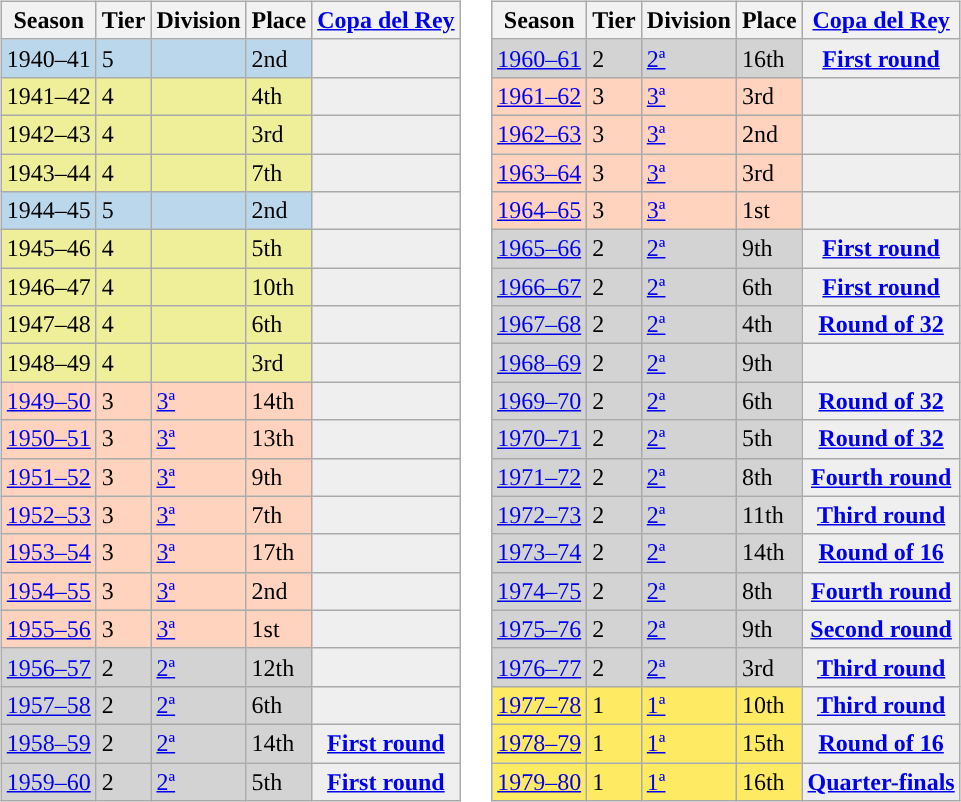<table>
<tr>
<td valign="top" width=0%><br><table class="wikitable">
<tr>
<th>Season</th>
<th>Tier</th>
<th>Division</th>
<th>Place</th>
<th><a href='#'>Copa del Rey</a></th>
</tr>
<tr>
<td style="background:#BBD7EC;">1940–41</td>
<td style="background:#BBD7EC;">5</td>
<td style="background:#BBD7EC;"></td>
<td style="background:#BBD7EC;">2nd</td>
<th style="background:#efefef;"></th>
</tr>
<tr>
<td style="background:#EFEF99;">1941–42</td>
<td style="background:#EFEF99;">4</td>
<td style="background:#EFEF99;"></td>
<td style="background:#EFEF99;">4th</td>
<th style="background:#efefef;"></th>
</tr>
<tr>
<td style="background:#EFEF99;">1942–43</td>
<td style="background:#EFEF99;">4</td>
<td style="background:#EFEF99;"></td>
<td style="background:#EFEF99;">3rd</td>
<th style="background:#efefef;"></th>
</tr>
<tr>
<td style="background:#EFEF99;">1943–44</td>
<td style="background:#EFEF99;">4</td>
<td style="background:#EFEF99;"></td>
<td style="background:#EFEF99;">7th</td>
<th style="background:#efefef;"></th>
</tr>
<tr>
<td style="background:#BBD7EC;">1944–45</td>
<td style="background:#BBD7EC;">5</td>
<td style="background:#BBD7EC;"></td>
<td style="background:#BBD7EC;">2nd</td>
<th style="background:#efefef;"></th>
</tr>
<tr>
<td style="background:#EFEF99;">1945–46</td>
<td style="background:#EFEF99;">4</td>
<td style="background:#EFEF99;"></td>
<td style="background:#EFEF99;">5th</td>
<th style="background:#efefef;"></th>
</tr>
<tr>
<td style="background:#EFEF99;">1946–47</td>
<td style="background:#EFEF99;">4</td>
<td style="background:#EFEF99;"></td>
<td style="background:#EFEF99;">10th</td>
<th style="background:#efefef;"></th>
</tr>
<tr>
<td style="background:#EFEF99;">1947–48</td>
<td style="background:#EFEF99;">4</td>
<td style="background:#EFEF99;"></td>
<td style="background:#EFEF99;">6th</td>
<th style="background:#efefef;"></th>
</tr>
<tr>
<td style="background:#EFEF99;">1948–49</td>
<td style="background:#EFEF99;">4</td>
<td style="background:#EFEF99;"></td>
<td style="background:#EFEF99;">3rd</td>
<th style="background:#efefef;"></th>
</tr>
<tr>
<td style="background:#FFD3BD;"><a href='#'>1949–50</a></td>
<td style="background:#FFD3BD;">3</td>
<td style="background:#FFD3BD;"><a href='#'>3ª</a></td>
<td style="background:#FFD3BD;">14th</td>
<th style="background:#efefef;"></th>
</tr>
<tr>
<td style="background:#FFD3BD;"><a href='#'>1950–51</a></td>
<td style="background:#FFD3BD;">3</td>
<td style="background:#FFD3BD;"><a href='#'>3ª</a></td>
<td style="background:#FFD3BD;">13th</td>
<th style="background:#efefef;"></th>
</tr>
<tr>
<td style="background:#FFD3BD;"><a href='#'>1951–52</a></td>
<td style="background:#FFD3BD;">3</td>
<td style="background:#FFD3BD;"><a href='#'>3ª</a></td>
<td style="background:#FFD3BD;">9th</td>
<th style="background:#efefef;"></th>
</tr>
<tr>
<td style="background:#FFD3BD;"><a href='#'>1952–53</a></td>
<td style="background:#FFD3BD;">3</td>
<td style="background:#FFD3BD;"><a href='#'>3ª</a></td>
<td style="background:#FFD3BD;">7th</td>
<th style="background:#efefef;"></th>
</tr>
<tr>
<td style="background:#FFD3BD;"><a href='#'>1953–54</a></td>
<td style="background:#FFD3BD;">3</td>
<td style="background:#FFD3BD;"><a href='#'>3ª</a></td>
<td style="background:#FFD3BD;">17th</td>
<th style="background:#efefef;"></th>
</tr>
<tr>
<td style="background:#FFD3BD;"><a href='#'>1954–55</a></td>
<td style="background:#FFD3BD;">3</td>
<td style="background:#FFD3BD;"><a href='#'>3ª</a></td>
<td style="background:#FFD3BD;">2nd</td>
<th style="background:#efefef;"></th>
</tr>
<tr>
<td style="background:#FFD3BD;"><a href='#'>1955–56</a></td>
<td style="background:#FFD3BD;">3</td>
<td style="background:#FFD3BD;"><a href='#'>3ª</a></td>
<td style="background:#FFD3BD;">1st</td>
<th style="background:#efefef;"></th>
</tr>
<tr>
<td style="background:#D3D3D3;"><a href='#'>1956–57</a></td>
<td style="background:#D3D3D3;">2</td>
<td style="background:#D3D3D3;"><a href='#'>2ª</a></td>
<td style="background:#D3D3D3;">12th</td>
<th style="background:#efefef;"></th>
</tr>
<tr>
<td style="background:#D3D3D3;"><a href='#'>1957–58</a></td>
<td style="background:#D3D3D3;">2</td>
<td style="background:#D3D3D3;"><a href='#'>2ª</a></td>
<td style="background:#D3D3D3;">6th</td>
<th style="background:#efefef;"></th>
</tr>
<tr>
<td style="background:#D3D3D3;"><a href='#'>1958–59</a></td>
<td style="background:#D3D3D3;">2</td>
<td style="background:#D3D3D3;"><a href='#'>2ª</a></td>
<td style="background:#D3D3D3;">14th</td>
<th style="background:#efefef;"><a href='#'>First round</a></th>
</tr>
<tr>
<td style="background:#D3D3D3;"><a href='#'>1959–60</a></td>
<td style="background:#D3D3D3;">2</td>
<td style="background:#D3D3D3;"><a href='#'>2ª</a></td>
<td style="background:#D3D3D3;">5th</td>
<th style="background:#efefef;"><a href='#'>First round</a></th>
</tr>
</table>
</td>
<td valign="top" width=0%><br><table class="wikitable">
<tr style="background:#f0f6fa;">
<th>Season</th>
<th>Tier</th>
<th>Division</th>
<th>Place</th>
<th><a href='#'>Copa del Rey</a></th>
</tr>
<tr>
<td style="background:#D3D3D3;"><a href='#'>1960–61</a></td>
<td style="background:#D3D3D3;">2</td>
<td style="background:#D3D3D3;"><a href='#'>2ª</a></td>
<td style="background:#D3D3D3;">16th</td>
<th style="background:#efefef;"><a href='#'>First round</a></th>
</tr>
<tr>
<td style="background:#FFD3BD;"><a href='#'>1961–62</a></td>
<td style="background:#FFD3BD;">3</td>
<td style="background:#FFD3BD;"><a href='#'>3ª</a></td>
<td style="background:#FFD3BD;">3rd</td>
<th style="background:#efefef;"></th>
</tr>
<tr>
<td style="background:#FFD3BD;"><a href='#'>1962–63</a></td>
<td style="background:#FFD3BD;">3</td>
<td style="background:#FFD3BD;"><a href='#'>3ª</a></td>
<td style="background:#FFD3BD;">2nd</td>
<th style="background:#efefef;"></th>
</tr>
<tr>
<td style="background:#FFD3BD;"><a href='#'>1963–64</a></td>
<td style="background:#FFD3BD;">3</td>
<td style="background:#FFD3BD;"><a href='#'>3ª</a></td>
<td style="background:#FFD3BD;">3rd</td>
<th style="background:#efefef;"></th>
</tr>
<tr>
<td style="background:#FFD3BD;"><a href='#'>1964–65</a></td>
<td style="background:#FFD3BD;">3</td>
<td style="background:#FFD3BD;"><a href='#'>3ª</a></td>
<td style="background:#FFD3BD;">1st</td>
<th style="background:#efefef;"></th>
</tr>
<tr>
<td style="background:#D3D3D3;"><a href='#'>1965–66</a></td>
<td style="background:#D3D3D3;">2</td>
<td style="background:#D3D3D3;"><a href='#'>2ª</a></td>
<td style="background:#D3D3D3;">9th</td>
<th style="background:#efefef;"><a href='#'>First round</a></th>
</tr>
<tr>
<td style="background:#D3D3D3;"><a href='#'>1966–67</a></td>
<td style="background:#D3D3D3;">2</td>
<td style="background:#D3D3D3;"><a href='#'>2ª</a></td>
<td style="background:#D3D3D3;">6th</td>
<th style="background:#efefef;"><a href='#'>First round</a></th>
</tr>
<tr>
<td style="background:#D3D3D3;"><a href='#'>1967–68</a></td>
<td style="background:#D3D3D3;">2</td>
<td style="background:#D3D3D3;"><a href='#'>2ª</a></td>
<td style="background:#D3D3D3;">4th</td>
<th style="background:#efefef;"><a href='#'>Round of 32</a></th>
</tr>
<tr>
<td style="background:#D3D3D3;"><a href='#'>1968–69</a></td>
<td style="background:#D3D3D3;">2</td>
<td style="background:#D3D3D3;"><a href='#'>2ª</a></td>
<td style="background:#D3D3D3;">9th</td>
<th style="background:#efefef;"></th>
</tr>
<tr>
<td style="background:#D3D3D3;"><a href='#'>1969–70</a></td>
<td style="background:#D3D3D3;">2</td>
<td style="background:#D3D3D3;"><a href='#'>2ª</a></td>
<td style="background:#D3D3D3;">6th</td>
<th style="background:#efefef;"><a href='#'>Round of 32</a></th>
</tr>
<tr>
<td style="background:#D3D3D3;"><a href='#'>1970–71</a></td>
<td style="background:#D3D3D3;">2</td>
<td style="background:#D3D3D3;"><a href='#'>2ª</a></td>
<td style="background:#D3D3D3;">5th</td>
<th style="background:#efefef;"><a href='#'>Round of 32</a></th>
</tr>
<tr>
<td style="background:#D3D3D3;"><a href='#'>1971–72</a></td>
<td style="background:#D3D3D3;">2</td>
<td style="background:#D3D3D3;"><a href='#'>2ª</a></td>
<td style="background:#D3D3D3;">8th</td>
<th style="background:#efefef;"><a href='#'>Fourth round</a></th>
</tr>
<tr>
<td style="background:#D3D3D3;"><a href='#'>1972–73</a></td>
<td style="background:#D3D3D3;">2</td>
<td style="background:#D3D3D3;"><a href='#'>2ª</a></td>
<td style="background:#D3D3D3;">11th</td>
<th style="background:#efefef;"><a href='#'>Third round</a></th>
</tr>
<tr>
<td style="background:#D3D3D3;"><a href='#'>1973–74</a></td>
<td style="background:#D3D3D3;">2</td>
<td style="background:#D3D3D3;"><a href='#'>2ª</a></td>
<td style="background:#D3D3D3;">14th</td>
<th style="background:#efefef;"><a href='#'>Round of 16</a></th>
</tr>
<tr>
<td style="background:#D3D3D3;"><a href='#'>1974–75</a></td>
<td style="background:#D3D3D3;">2</td>
<td style="background:#D3D3D3;"><a href='#'>2ª</a></td>
<td style="background:#D3D3D3;">8th</td>
<th style="background:#efefef;"><a href='#'>Fourth round</a></th>
</tr>
<tr>
<td style="background:#D3D3D3;"><a href='#'>1975–76</a></td>
<td style="background:#D3D3D3;">2</td>
<td style="background:#D3D3D3;"><a href='#'>2ª</a></td>
<td style="background:#D3D3D3;">9th</td>
<th style="background:#efefef;"><a href='#'>Second round</a></th>
</tr>
<tr>
<td style="background:#D3D3D3;"><a href='#'>1976–77</a></td>
<td style="background:#D3D3D3;">2</td>
<td style="background:#D3D3D3;"><a href='#'>2ª</a></td>
<td style="background:#D3D3D3;">3rd</td>
<th style="background:#efefef;"><a href='#'>Third round</a></th>
</tr>
<tr>
<td style="background:#FFEA64;"><a href='#'>1977–78</a></td>
<td style="background:#FFEA64;">1</td>
<td style="background:#FFEA64;"><a href='#'>1ª</a></td>
<td style="background:#FFEA64;">10th</td>
<th style="background:#efefef;"><a href='#'>Third round</a></th>
</tr>
<tr>
<td style="background:#FFEA64;"><a href='#'>1978–79</a></td>
<td style="background:#FFEA64;">1</td>
<td style="background:#FFEA64;"><a href='#'>1ª</a></td>
<td style="background:#FFEA64;">15th</td>
<th style="background:#efefef;"><a href='#'>Round of 16</a></th>
</tr>
<tr>
<td style="background:#FFEA64;"><a href='#'>1979–80</a></td>
<td style="background:#FFEA64;">1</td>
<td style="background:#FFEA64;"><a href='#'>1ª</a></td>
<td style="background:#FFEA64;">16th</td>
<th style="background:#efefef;"><a href='#'>Quarter-finals</a></th>
</tr>
</table>
</td>
</tr>
</table>
